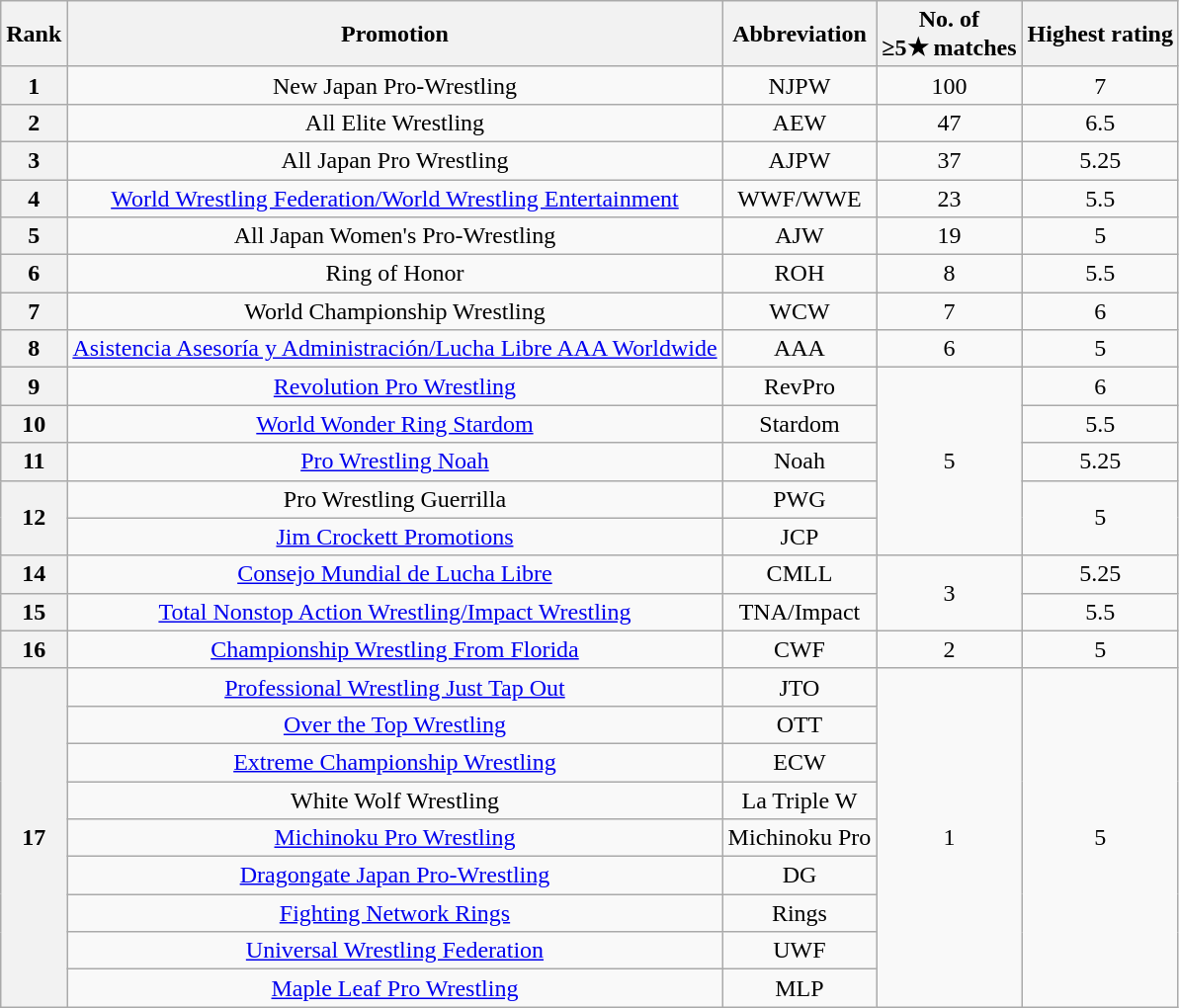<table class="wikitable sortable" style="text-align:center;">
<tr>
<th>Rank</th>
<th>Promotion</th>
<th>Abbreviation</th>
<th>No. of<br>≥5★ matches</th>
<th>Highest rating</th>
</tr>
<tr>
<th>1</th>
<td>New Japan Pro-Wrestling</td>
<td>NJPW</td>
<td>100</td>
<td>7</td>
</tr>
<tr>
<th>2</th>
<td>All Elite Wrestling</td>
<td>AEW</td>
<td>47</td>
<td>6.5</td>
</tr>
<tr>
<th>3</th>
<td>All Japan Pro Wrestling</td>
<td>AJPW</td>
<td>37</td>
<td>5.25</td>
</tr>
<tr>
<th>4</th>
<td><a href='#'>World Wrestling Federation/World Wrestling Entertainment</a></td>
<td>WWF/WWE</td>
<td>23</td>
<td>5.5</td>
</tr>
<tr>
<th>5</th>
<td>All Japan Women's Pro-Wrestling</td>
<td>AJW</td>
<td>19</td>
<td>5</td>
</tr>
<tr>
<th>6</th>
<td>Ring of Honor</td>
<td>ROH</td>
<td>8</td>
<td>5.5</td>
</tr>
<tr>
<th>7</th>
<td>World Championship Wrestling</td>
<td>WCW</td>
<td>7</td>
<td>6</td>
</tr>
<tr>
<th>8</th>
<td><a href='#'>Asistencia Asesoría y Administración/Lucha Libre AAA Worldwide</a></td>
<td>AAA</td>
<td>6</td>
<td>5</td>
</tr>
<tr>
<th>9</th>
<td><a href='#'>Revolution Pro Wrestling</a></td>
<td>RevPro</td>
<td rowspan="5">5</td>
<td>6</td>
</tr>
<tr>
<th>10</th>
<td><a href='#'>World Wonder Ring Stardom</a></td>
<td>Stardom</td>
<td>5.5</td>
</tr>
<tr>
<th>11</th>
<td><a href='#'>Pro Wrestling Noah</a></td>
<td>Noah</td>
<td>5.25</td>
</tr>
<tr>
<th rowspan="2">12</th>
<td>Pro Wrestling Guerrilla</td>
<td>PWG</td>
<td rowspan="2">5</td>
</tr>
<tr>
<td><a href='#'>Jim Crockett Promotions</a></td>
<td>JCP</td>
</tr>
<tr>
<th>14</th>
<td><a href='#'>Consejo Mundial de Lucha Libre</a></td>
<td>CMLL</td>
<td rowspan="2">3</td>
<td>5.25</td>
</tr>
<tr>
<th>15</th>
<td><a href='#'>Total Nonstop Action Wrestling/Impact Wrestling</a></td>
<td>TNA/Impact</td>
<td>5.5</td>
</tr>
<tr>
<th>16</th>
<td><a href='#'>Championship Wrestling From Florida</a></td>
<td>CWF</td>
<td>2</td>
<td>5</td>
</tr>
<tr>
<th rowspan="9">17</th>
<td><a href='#'>Professional Wrestling Just Tap Out</a></td>
<td>JTO</td>
<td rowspan="9">1</td>
<td rowspan="9">5</td>
</tr>
<tr>
<td><a href='#'>Over the Top Wrestling</a></td>
<td>OTT</td>
</tr>
<tr>
<td><a href='#'>Extreme Championship Wrestling</a></td>
<td>ECW</td>
</tr>
<tr>
<td>White Wolf Wrestling</td>
<td>La Triple W</td>
</tr>
<tr>
<td><a href='#'>Michinoku Pro Wrestling</a></td>
<td>Michinoku Pro</td>
</tr>
<tr>
<td><a href='#'>Dragongate Japan Pro-Wrestling</a></td>
<td>DG</td>
</tr>
<tr>
<td><a href='#'>Fighting Network Rings</a></td>
<td>Rings</td>
</tr>
<tr>
<td><a href='#'>Universal Wrestling Federation</a></td>
<td>UWF</td>
</tr>
<tr>
<td><a href='#'>Maple Leaf Pro Wrestling</a></td>
<td>MLP</td>
</tr>
</table>
